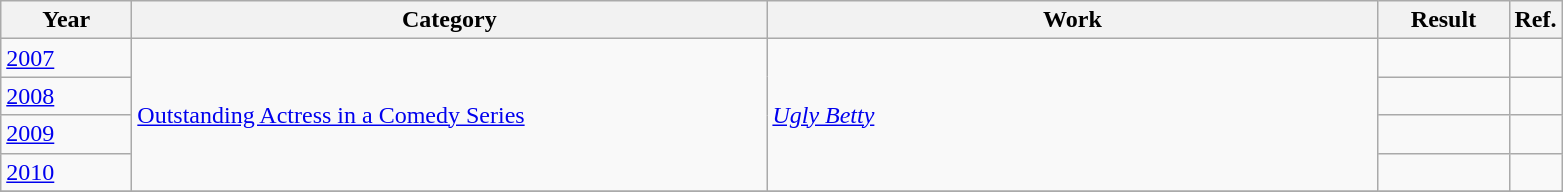<table class=wikitable>
<tr>
<th scope="col" style="width:5em;">Year</th>
<th scope="col" style="width:26em;">Category</th>
<th scope="col" style="width:25em;">Work</th>
<th scope="col" style="width:5em;">Result</th>
<th>Ref.</th>
</tr>
<tr>
<td><a href='#'>2007</a></td>
<td rowspan="4"><a href='#'>Outstanding Actress in a Comedy Series</a></td>
<td rowspan="4"><em><a href='#'>Ugly Betty</a></em></td>
<td></td>
<td></td>
</tr>
<tr>
<td><a href='#'>2008</a></td>
<td></td>
<td></td>
</tr>
<tr>
<td><a href='#'>2009</a></td>
<td></td>
<td></td>
</tr>
<tr>
<td><a href='#'>2010</a></td>
<td></td>
<td></td>
</tr>
<tr>
</tr>
</table>
